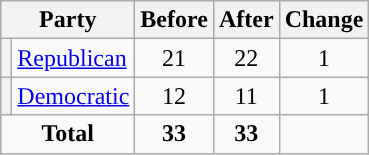<table class="wikitable" style="text-align:center;">
<tr>
<th colspan="2">Party</th>
<th>Before</th>
<th>After</th>
<th>Change</th>
</tr>
<tr>
<th style="background-color:"></th>
<td style="text-align:left;"><a href='#'>Republican</a></td>
<td>21</td>
<td>22</td>
<td> 1</td>
</tr>
<tr>
<th style="background-color:"></th>
<td style="text-align:left;"><a href='#'>Democratic</a></td>
<td>12</td>
<td>11</td>
<td> 1</td>
</tr>
<tr>
<td colspan="2"><strong>Total</strong></td>
<td><strong>33</strong></td>
<td><strong>33</strong></td>
<td></td>
</tr>
</table>
